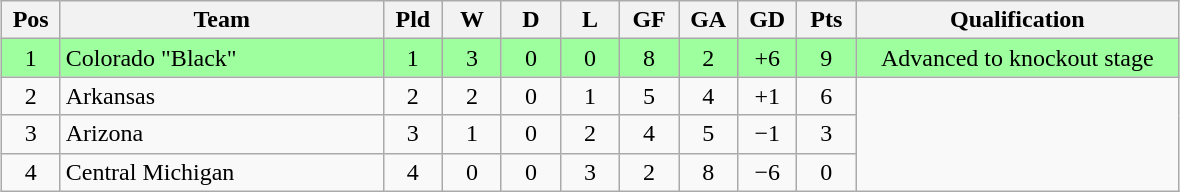<table class="wikitable" style="text-align:center; margin: 1em auto">
<tr>
<th style="width:2em">Pos</th>
<th style="width:13em">Team</th>
<th style="width:2em">Pld</th>
<th style="width:2em">W</th>
<th style="width:2em">D</th>
<th style="width:2em">L</th>
<th style="width:2em">GF</th>
<th style="width:2em">GA</th>
<th style="width:2em">GD</th>
<th style="width:2em">Pts</th>
<th style="width:13em">Qualification</th>
</tr>
<tr bgcolor="#9eff9e">
<td>1</td>
<td style="text-align:left">Colorado "Black"</td>
<td>1</td>
<td>3</td>
<td>0</td>
<td>0</td>
<td>8</td>
<td>2</td>
<td>+6</td>
<td>9</td>
<td>Advanced to knockout stage</td>
</tr>
<tr>
<td>2</td>
<td style="text-align:left">Arkansas</td>
<td>2</td>
<td>2</td>
<td>0</td>
<td>1</td>
<td>5</td>
<td>4</td>
<td>+1</td>
<td>6</td>
<td rowspan="3"></td>
</tr>
<tr>
<td>3</td>
<td style="text-align:left">Arizona</td>
<td>3</td>
<td>1</td>
<td>0</td>
<td>2</td>
<td>4</td>
<td>5</td>
<td>−1</td>
<td>3</td>
</tr>
<tr>
<td>4</td>
<td style="text-align:left">Central Michigan</td>
<td>4</td>
<td>0</td>
<td>0</td>
<td>3</td>
<td>2</td>
<td>8</td>
<td>−6</td>
<td>0</td>
</tr>
</table>
